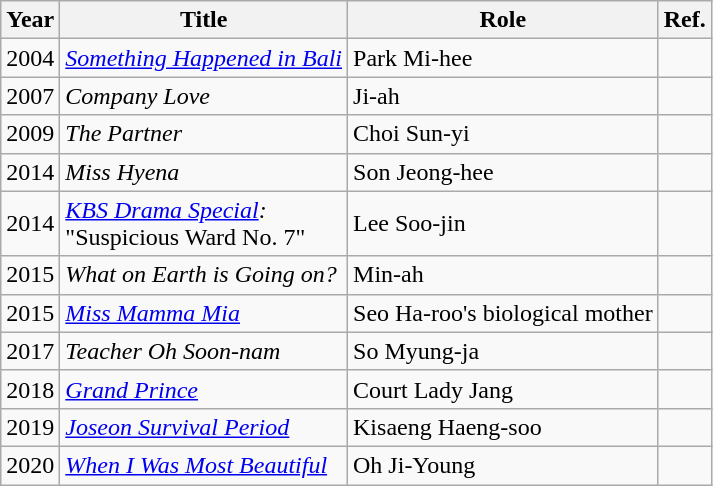<table class="wikitable">
<tr>
<th>Year</th>
<th>Title</th>
<th>Role</th>
<th>Ref.</th>
</tr>
<tr>
<td>2004</td>
<td><em><a href='#'>Something Happened in Bali</a></em></td>
<td>Park Mi-hee</td>
<td></td>
</tr>
<tr>
<td>2007</td>
<td><em>Company Love</em></td>
<td>Ji-ah</td>
<td></td>
</tr>
<tr>
<td>2009</td>
<td><em>The Partner</em></td>
<td>Choi Sun-yi</td>
<td></td>
</tr>
<tr>
<td>2014</td>
<td><em>Miss Hyena</em></td>
<td>Son Jeong-hee</td>
<td></td>
</tr>
<tr>
<td>2014</td>
<td><em><a href='#'>KBS Drama Special</a>:</em><br>"Suspicious Ward No. 7"</td>
<td>Lee Soo-jin</td>
<td></td>
</tr>
<tr>
<td>2015</td>
<td><em>What on Earth is Going on?</em></td>
<td>Min-ah</td>
<td></td>
</tr>
<tr>
<td>2015</td>
<td><em><a href='#'>Miss Mamma Mia</a></em></td>
<td>Seo Ha-roo's biological mother</td>
<td></td>
</tr>
<tr>
<td>2017</td>
<td><em>Teacher Oh Soon-nam</em></td>
<td>So Myung-ja</td>
<td></td>
</tr>
<tr>
<td>2018</td>
<td><em><a href='#'>Grand Prince</a></em></td>
<td>Court Lady Jang</td>
<td></td>
</tr>
<tr>
<td>2019</td>
<td><em><a href='#'>Joseon Survival Period</a></em></td>
<td>Kisaeng Haeng-soo</td>
<td></td>
</tr>
<tr>
<td>2020</td>
<td><em><a href='#'>When I Was Most Beautiful</a></em></td>
<td>Oh Ji-Young</td>
<td></td>
</tr>
</table>
